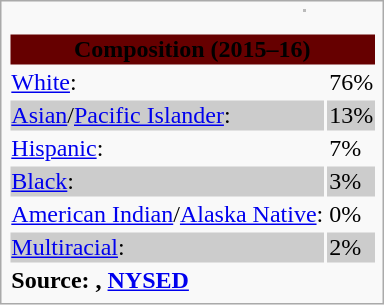<table class=infobox>
<tr style="float:right; margin:0 1em 1em 0; border:1px #bbb solid; border-collapse:collapse; font-size:80%;">
</tr>
<tr style="text-align:center; background-color:#660000; white-space: nowrap;">
<th colspan=7><span><strong>Composition</strong> (2015–16)</span></th>
</tr>
<tr style="text-align:center;border-bottom:solid 1px;margin-bottom:.2em;width:66%;text-align:left;color:#000000;">
<td><a href='#'>White</a>:</td>
<td>76%</td>
</tr>
<tr style="text-align:left; background:#CCCCCC;">
<td><a href='#'>Asian</a>/<a href='#'>Pacific Islander</a>:</td>
<td>13%</td>
</tr>
<tr align=left>
<td><a href='#'>Hispanic</a>:</td>
<td>7%</td>
</tr>
<tr style="text-align:left; background:#CCCCCC;">
<td><a href='#'>Black</a>:</td>
<td>3%</td>
</tr>
<tr align=left>
<td><a href='#'>American Indian</a>/<a href='#'>Alaska Native</a>:</td>
<td>0%</td>
</tr>
<tr style="text-align:left; background:#CCCCCC;">
<td><a href='#'>Multiracial</a>:</td>
<td>2%</td>
</tr>
<tr align=left>
<th colspan=7><span><strong>Source</strong>: , <a href='#'>NYSED</a></span></th>
</tr>
</table>
